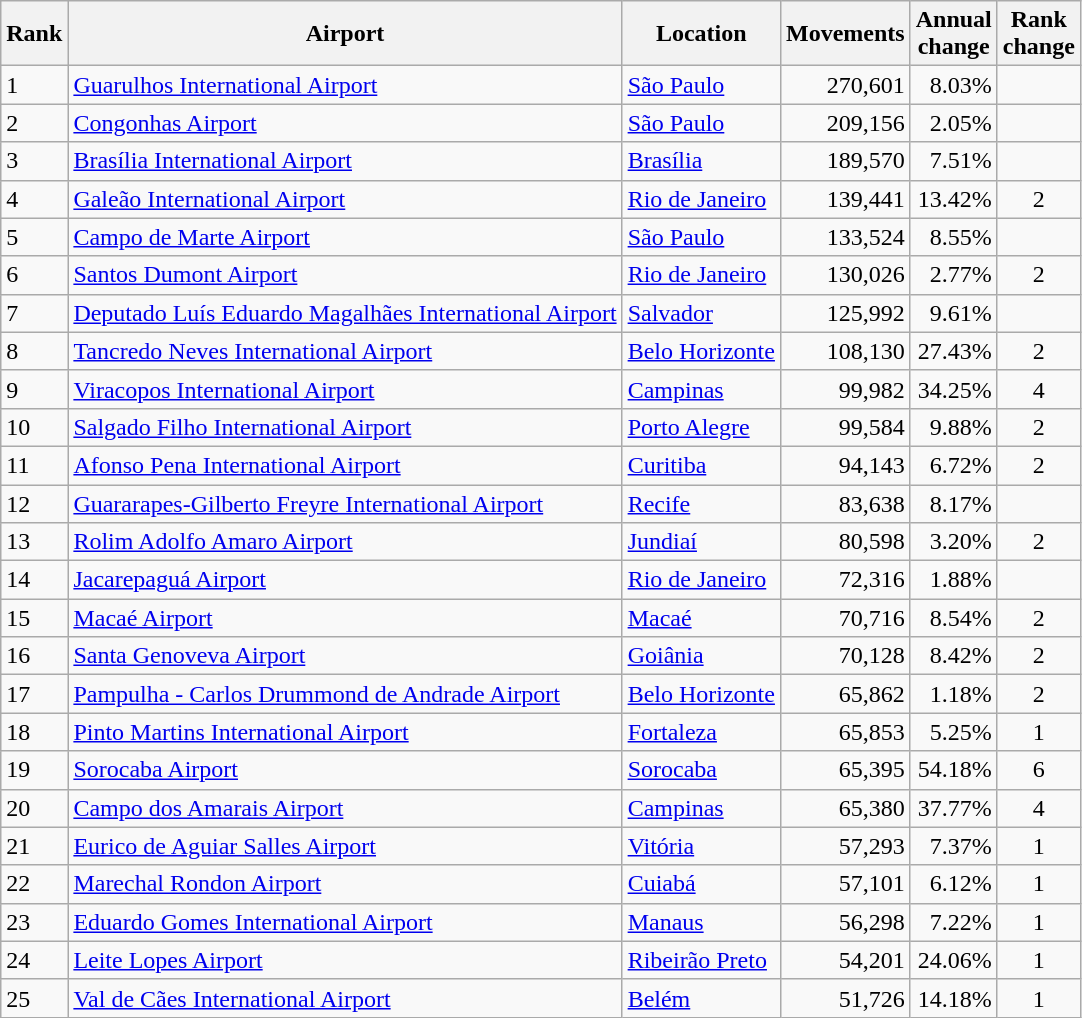<table class="wikitable sortable">
<tr>
<th>Rank</th>
<th>Airport</th>
<th>Location</th>
<th>Movements</th>
<th>Annual<br>change</th>
<th>Rank<br>change</th>
</tr>
<tr>
<td>1</td>
<td><a href='#'>Guarulhos International Airport</a></td>
<td><a href='#'>São Paulo</a></td>
<td align="right">270,601</td>
<td align="right">8.03%</td>
<td style="text-align:center;"></td>
</tr>
<tr>
<td>2</td>
<td><a href='#'>Congonhas Airport</a></td>
<td><a href='#'>São Paulo</a></td>
<td align="right">209,156</td>
<td align="right">2.05%</td>
<td style="text-align:center;"></td>
</tr>
<tr>
<td>3</td>
<td><a href='#'>Brasília International Airport</a></td>
<td><a href='#'>Brasília</a></td>
<td align="right">189,570</td>
<td align="right">7.51%</td>
<td style="text-align:center;"></td>
</tr>
<tr>
<td>4</td>
<td><a href='#'>Galeão International Airport</a></td>
<td><a href='#'>Rio de Janeiro</a></td>
<td align="right">139,441</td>
<td align="right">13.42%</td>
<td style="text-align:center;">2</td>
</tr>
<tr>
<td>5</td>
<td><a href='#'>Campo de Marte Airport</a></td>
<td><a href='#'>São Paulo</a></td>
<td align="right">133,524</td>
<td align="right">8.55%</td>
<td style="text-align:center;"></td>
</tr>
<tr>
<td>6</td>
<td><a href='#'>Santos Dumont Airport</a></td>
<td><a href='#'>Rio de Janeiro</a></td>
<td align="right">130,026</td>
<td align="right">2.77%</td>
<td style="text-align:center;">2</td>
</tr>
<tr>
<td>7</td>
<td><a href='#'>Deputado Luís Eduardo Magalhães International Airport</a></td>
<td><a href='#'>Salvador</a></td>
<td align="right">125,992</td>
<td align="right">9.61%</td>
<td style="text-align:center;"></td>
</tr>
<tr>
<td>8</td>
<td><a href='#'>Tancredo Neves International Airport</a></td>
<td><a href='#'>Belo Horizonte</a></td>
<td align="right">108,130</td>
<td align="right">27.43%</td>
<td style="text-align:center;">2</td>
</tr>
<tr>
<td>9</td>
<td><a href='#'>Viracopos International Airport</a></td>
<td><a href='#'>Campinas</a></td>
<td align="right">99,982</td>
<td align="right">34.25%</td>
<td style="text-align:center;">4</td>
</tr>
<tr>
<td>10</td>
<td><a href='#'>Salgado Filho International Airport</a></td>
<td><a href='#'>Porto Alegre</a></td>
<td align="right">99,584</td>
<td align="right">9.88%</td>
<td style="text-align:center;">2</td>
</tr>
<tr>
<td>11</td>
<td><a href='#'>Afonso Pena International Airport</a></td>
<td><a href='#'>Curitiba</a></td>
<td align="right">94,143</td>
<td align="right">6.72%</td>
<td style="text-align:center;">2</td>
</tr>
<tr>
<td>12</td>
<td><a href='#'>Guararapes-Gilberto Freyre International Airport</a></td>
<td><a href='#'>Recife</a></td>
<td align="right">83,638</td>
<td align="right">8.17%</td>
<td style="text-align:center;"></td>
</tr>
<tr>
<td>13</td>
<td><a href='#'>Rolim Adolfo Amaro Airport</a></td>
<td><a href='#'>Jundiaí</a></td>
<td align="right">80,598</td>
<td align="right">3.20%</td>
<td style="text-align:center;">2</td>
</tr>
<tr>
<td>14</td>
<td><a href='#'>Jacarepaguá Airport</a></td>
<td><a href='#'>Rio de Janeiro</a></td>
<td align="right">72,316</td>
<td align="right">1.88%</td>
<td style="text-align:center;"></td>
</tr>
<tr>
<td>15</td>
<td><a href='#'>Macaé Airport</a></td>
<td><a href='#'>Macaé</a></td>
<td align="right">70,716</td>
<td align="right">8.54%</td>
<td style="text-align:center;">2</td>
</tr>
<tr>
<td>16</td>
<td><a href='#'>Santa Genoveva Airport</a></td>
<td><a href='#'>Goiânia</a></td>
<td align="right">70,128</td>
<td align="right">8.42%</td>
<td style="text-align:center;">2</td>
</tr>
<tr>
<td>17</td>
<td><a href='#'>Pampulha - Carlos Drummond de Andrade Airport</a></td>
<td><a href='#'>Belo Horizonte</a></td>
<td align="right">65,862</td>
<td align="right">1.18%</td>
<td style="text-align:center;">2</td>
</tr>
<tr>
<td>18</td>
<td><a href='#'>Pinto Martins International Airport</a></td>
<td><a href='#'>Fortaleza</a></td>
<td align="right">65,853</td>
<td align="right">5.25%</td>
<td style="text-align:center;">1</td>
</tr>
<tr>
<td>19</td>
<td><a href='#'>Sorocaba Airport</a></td>
<td><a href='#'>Sorocaba</a></td>
<td align="right">65,395</td>
<td align="right">54.18%</td>
<td style="text-align:center;">6</td>
</tr>
<tr>
<td>20</td>
<td><a href='#'>Campo dos Amarais Airport</a></td>
<td><a href='#'>Campinas</a></td>
<td align="right">65,380</td>
<td align="right">37.77%</td>
<td style="text-align:center;">4</td>
</tr>
<tr>
<td>21</td>
<td><a href='#'>Eurico de Aguiar Salles Airport</a></td>
<td><a href='#'>Vitória</a></td>
<td align="right">57,293</td>
<td align="right">7.37%</td>
<td style="text-align:center;">1</td>
</tr>
<tr>
<td>22</td>
<td><a href='#'>Marechal Rondon Airport</a></td>
<td><a href='#'>Cuiabá</a></td>
<td align="right">57,101</td>
<td align="right">6.12%</td>
<td style="text-align:center;">1</td>
</tr>
<tr>
<td>23</td>
<td><a href='#'>Eduardo Gomes International Airport</a></td>
<td><a href='#'>Manaus</a></td>
<td align="right">56,298</td>
<td align="right">7.22%</td>
<td style="text-align:center;">1</td>
</tr>
<tr>
<td>24</td>
<td><a href='#'>Leite Lopes Airport</a></td>
<td><a href='#'>Ribeirão Preto</a></td>
<td align="right">54,201</td>
<td align="right">24.06%</td>
<td style="text-align:center;">1</td>
</tr>
<tr>
<td>25</td>
<td><a href='#'>Val de Cães International Airport</a></td>
<td><a href='#'>Belém</a></td>
<td align="right">51,726</td>
<td align="right">14.18%</td>
<td style="text-align:center;">1</td>
</tr>
</table>
